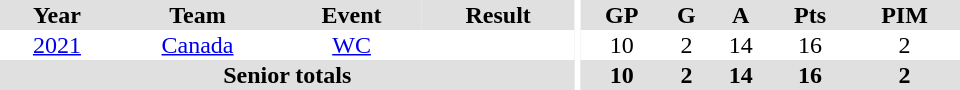<table border="0" cellpadding="1" cellspacing="0" ID="Table3" style="text-align:center; width:40em">
<tr bgcolor="#e0e0e0">
<th>Year</th>
<th>Team</th>
<th>Event</th>
<th>Result</th>
<th rowspan="99" bgcolor="#ffffff"></th>
<th>GP</th>
<th>G</th>
<th>A</th>
<th>Pts</th>
<th>PIM</th>
</tr>
<tr>
<td><a href='#'>2021</a></td>
<td><a href='#'>Canada</a></td>
<td><a href='#'>WC</a></td>
<td></td>
<td>10</td>
<td>2</td>
<td>14</td>
<td>16</td>
<td>2</td>
</tr>
<tr bgcolor="#e0e0e0">
<th colspan="4">Senior totals</th>
<th>10</th>
<th>2</th>
<th>14</th>
<th>16</th>
<th>2</th>
</tr>
</table>
